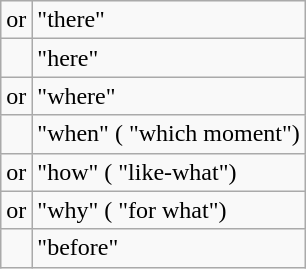<table class="wikitable">
<tr>
<td> or </td>
<td>"there"</td>
</tr>
<tr>
<td></td>
<td>"here"</td>
</tr>
<tr>
<td> or </td>
<td>"where"</td>
</tr>
<tr>
<td></td>
<td>"when" ( "which moment")</td>
</tr>
<tr>
<td> or </td>
<td>"how" ( "like-what")</td>
</tr>
<tr>
<td> or </td>
<td>"why" ( "for what")</td>
</tr>
<tr>
<td></td>
<td>"before"</td>
</tr>
</table>
